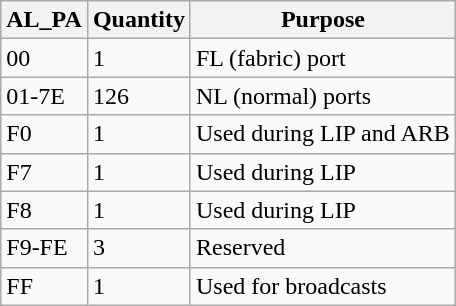<table class="wikitable">
<tr>
<th>AL_PA</th>
<th>Quantity</th>
<th>Purpose</th>
</tr>
<tr>
<td>00</td>
<td>1</td>
<td>FL (fabric) port</td>
</tr>
<tr>
<td>01-7E</td>
<td>126</td>
<td>NL (normal) ports</td>
</tr>
<tr>
<td>F0</td>
<td>1</td>
<td>Used during LIP and ARB</td>
</tr>
<tr>
<td>F7</td>
<td>1</td>
<td>Used during LIP</td>
</tr>
<tr>
<td>F8</td>
<td>1</td>
<td>Used during LIP</td>
</tr>
<tr>
<td>F9-FE</td>
<td>3</td>
<td>Reserved</td>
</tr>
<tr>
<td>FF</td>
<td>1</td>
<td>Used for broadcasts</td>
</tr>
</table>
